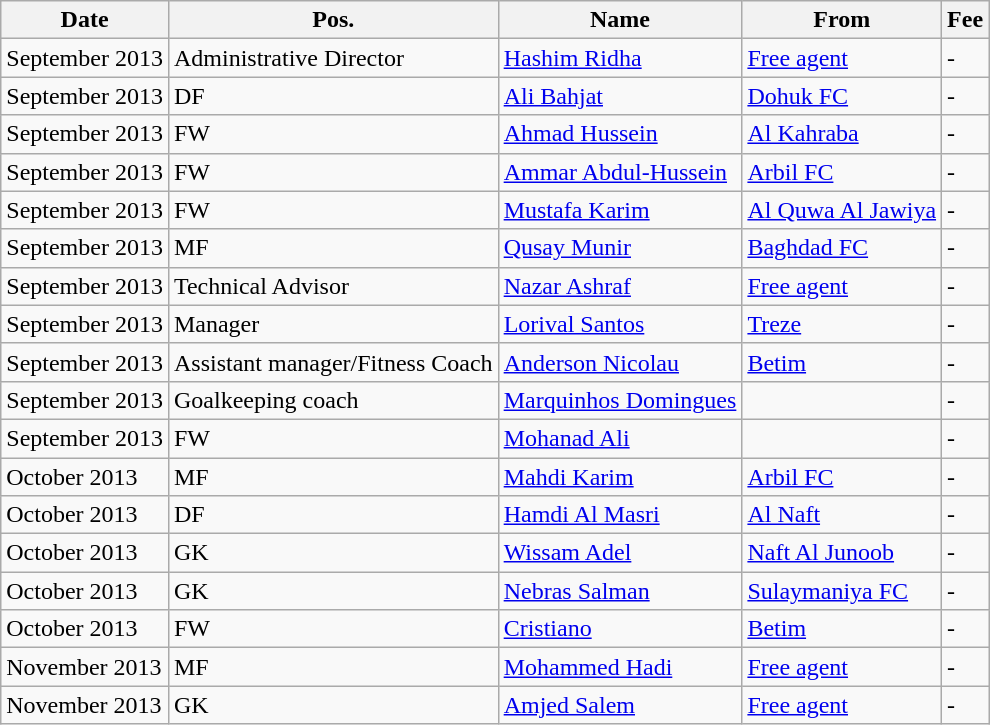<table class="wikitable">
<tr>
<th>Date</th>
<th>Pos.</th>
<th>Name</th>
<th>From</th>
<th>Fee</th>
</tr>
<tr>
<td>September 2013</td>
<td>Administrative Director</td>
<td> <a href='#'>Hashim Ridha</a></td>
<td><a href='#'>Free agent</a></td>
<td>-</td>
</tr>
<tr>
<td>September 2013</td>
<td>DF</td>
<td> <a href='#'>Ali Bahjat</a></td>
<td> <a href='#'>Dohuk FC</a></td>
<td>-</td>
</tr>
<tr>
<td>September 2013</td>
<td>FW</td>
<td> <a href='#'>Ahmad Hussein</a></td>
<td> <a href='#'>Al Kahraba</a></td>
<td>-</td>
</tr>
<tr>
<td>September 2013</td>
<td>FW</td>
<td> <a href='#'>Ammar Abdul-Hussein</a></td>
<td> <a href='#'>Arbil FC</a></td>
<td>-</td>
</tr>
<tr>
<td>September 2013</td>
<td>FW</td>
<td> <a href='#'>Mustafa Karim</a></td>
<td> <a href='#'>Al Quwa Al Jawiya</a></td>
<td>-</td>
</tr>
<tr>
<td>September 2013</td>
<td>MF</td>
<td> <a href='#'>Qusay Munir</a></td>
<td> <a href='#'>Baghdad FC</a></td>
<td>-</td>
</tr>
<tr>
<td>September 2013</td>
<td>Technical Advisor</td>
<td> <a href='#'>Nazar Ashraf</a></td>
<td><a href='#'>Free agent</a></td>
<td>-</td>
</tr>
<tr>
<td>September 2013</td>
<td>Manager</td>
<td> <a href='#'>Lorival Santos</a></td>
<td> <a href='#'>Treze</a></td>
<td>-</td>
</tr>
<tr>
<td>September 2013</td>
<td>Assistant manager/Fitness Coach</td>
<td> <a href='#'>Anderson Nicolau</a></td>
<td> <a href='#'>Betim</a></td>
<td>-</td>
</tr>
<tr>
<td>September 2013</td>
<td>Goalkeeping coach</td>
<td> <a href='#'>Marquinhos Domingues</a></td>
<td></td>
<td>-</td>
</tr>
<tr>
<td>September 2013</td>
<td>FW</td>
<td> <a href='#'>Mohanad Ali</a></td>
<td></td>
<td>-</td>
</tr>
<tr>
<td>October 2013</td>
<td>MF</td>
<td> <a href='#'>Mahdi Karim</a></td>
<td> <a href='#'>Arbil FC</a></td>
<td>-</td>
</tr>
<tr>
<td>October 2013</td>
<td>DF</td>
<td> <a href='#'>Hamdi Al Masri</a></td>
<td> <a href='#'>Al Naft</a></td>
<td>-</td>
</tr>
<tr>
<td>October 2013</td>
<td>GK</td>
<td> <a href='#'>Wissam Adel</a></td>
<td> <a href='#'>Naft Al Junoob</a></td>
<td>-</td>
</tr>
<tr>
<td>October 2013</td>
<td>GK</td>
<td> <a href='#'>Nebras Salman</a></td>
<td> <a href='#'>Sulaymaniya FC</a></td>
<td>-</td>
</tr>
<tr>
<td>October 2013</td>
<td>FW</td>
<td> <a href='#'>Cristiano</a></td>
<td> <a href='#'>Betim</a></td>
<td>-</td>
</tr>
<tr>
<td>November 2013</td>
<td>MF</td>
<td> <a href='#'>Mohammed Hadi</a></td>
<td><a href='#'>Free agent</a></td>
<td>-</td>
</tr>
<tr>
<td>November 2013</td>
<td>GK</td>
<td> <a href='#'>Amjed Salem</a></td>
<td><a href='#'>Free agent</a></td>
<td>-</td>
</tr>
</table>
